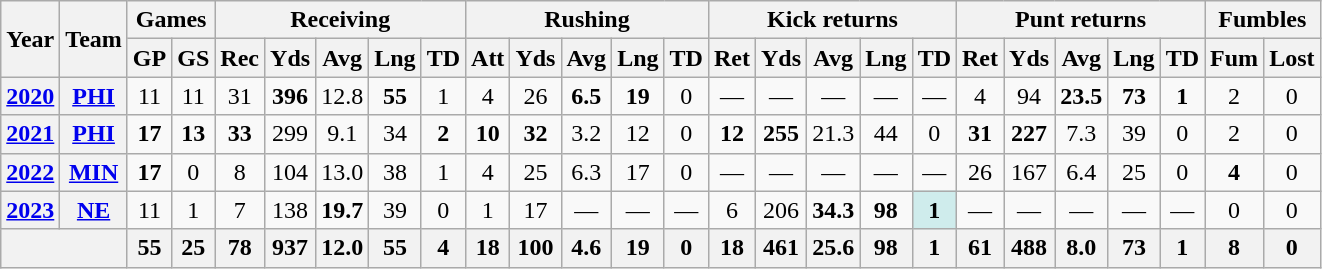<table class="wikitable" style="text-align:center;">
<tr>
<th rowspan="2">Year</th>
<th rowspan="2">Team</th>
<th colspan="2">Games</th>
<th colspan="5">Receiving</th>
<th colspan="5">Rushing</th>
<th colspan="5">Kick returns</th>
<th colspan="5">Punt returns</th>
<th colspan="2">Fumbles</th>
</tr>
<tr>
<th>GP</th>
<th>GS</th>
<th>Rec</th>
<th>Yds</th>
<th>Avg</th>
<th>Lng</th>
<th>TD</th>
<th>Att</th>
<th>Yds</th>
<th>Avg</th>
<th>Lng</th>
<th>TD</th>
<th>Ret</th>
<th>Yds</th>
<th>Avg</th>
<th>Lng</th>
<th>TD</th>
<th>Ret</th>
<th>Yds</th>
<th>Avg</th>
<th>Lng</th>
<th>TD</th>
<th>Fum</th>
<th>Lost</th>
</tr>
<tr>
<th><a href='#'>2020</a></th>
<th><a href='#'>PHI</a></th>
<td>11</td>
<td>11</td>
<td>31</td>
<td><strong>396</strong></td>
<td>12.8</td>
<td><strong>55</strong></td>
<td>1</td>
<td>4</td>
<td>26</td>
<td><strong>6.5</strong></td>
<td><strong>19</strong></td>
<td>0</td>
<td>—</td>
<td>—</td>
<td>—</td>
<td>—</td>
<td>—</td>
<td>4</td>
<td>94</td>
<td><strong>23.5</strong></td>
<td><strong>73</strong></td>
<td><strong>1</strong></td>
<td>2</td>
<td>0</td>
</tr>
<tr>
<th><a href='#'>2021</a></th>
<th><a href='#'>PHI</a></th>
<td><strong>17</strong></td>
<td><strong>13</strong></td>
<td><strong>33</strong></td>
<td>299</td>
<td>9.1</td>
<td>34</td>
<td><strong>2</strong></td>
<td><strong>10</strong></td>
<td><strong>32</strong></td>
<td>3.2</td>
<td>12</td>
<td>0</td>
<td><strong>12</strong></td>
<td><strong>255</strong></td>
<td>21.3</td>
<td>44</td>
<td>0</td>
<td><strong>31</strong></td>
<td><strong>227</strong></td>
<td>7.3</td>
<td>39</td>
<td>0</td>
<td>2</td>
<td>0</td>
</tr>
<tr>
<th><a href='#'>2022</a></th>
<th><a href='#'>MIN</a></th>
<td><strong>17</strong></td>
<td>0</td>
<td>8</td>
<td>104</td>
<td>13.0</td>
<td>38</td>
<td>1</td>
<td>4</td>
<td>25</td>
<td>6.3</td>
<td>17</td>
<td>0</td>
<td>—</td>
<td>—</td>
<td>—</td>
<td>—</td>
<td>—</td>
<td>26</td>
<td>167</td>
<td>6.4</td>
<td>25</td>
<td>0</td>
<td><strong>4</strong></td>
<td>0</td>
</tr>
<tr>
<th><a href='#'>2023</a></th>
<th><a href='#'>NE</a></th>
<td>11</td>
<td>1</td>
<td>7</td>
<td>138</td>
<td><strong>19.7</strong></td>
<td>39</td>
<td>0</td>
<td>1</td>
<td>17</td>
<td>—</td>
<td>—</td>
<td>—</td>
<td>6</td>
<td>206</td>
<td><strong>34.3</strong></td>
<td><strong>98</strong></td>
<td style="background:#cfecec;"><strong>1</strong></td>
<td>—</td>
<td>—</td>
<td>—</td>
<td>—</td>
<td>—</td>
<td>0</td>
<td>0</td>
</tr>
<tr>
<th colspan="2"></th>
<th>55</th>
<th>25</th>
<th>78</th>
<th>937</th>
<th>12.0</th>
<th>55</th>
<th>4</th>
<th>18</th>
<th>100</th>
<th>4.6</th>
<th>19</th>
<th>0</th>
<th>18</th>
<th>461</th>
<th>25.6</th>
<th>98</th>
<th>1</th>
<th>61</th>
<th>488</th>
<th>8.0</th>
<th>73</th>
<th>1</th>
<th>8</th>
<th>0</th>
</tr>
</table>
